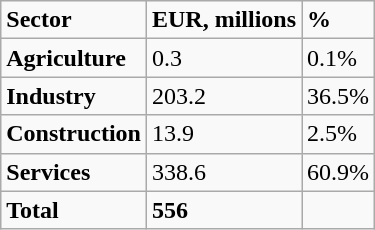<table class="wikitable">
<tr>
<td><strong>Sector</strong></td>
<td><strong>EUR, millions</strong></td>
<td><strong>%</strong></td>
</tr>
<tr>
<td><strong>Agriculture</strong></td>
<td>0.3</td>
<td>0.1%</td>
</tr>
<tr>
<td><strong>Industry</strong></td>
<td>203.2</td>
<td>36.5%</td>
</tr>
<tr>
<td><strong>Construction</strong></td>
<td>13.9</td>
<td>2.5%</td>
</tr>
<tr>
<td><strong>Services</strong></td>
<td>338.6</td>
<td>60.9%</td>
</tr>
<tr>
<td><strong>Total</strong></td>
<td><strong>556</strong></td>
<td></td>
</tr>
</table>
